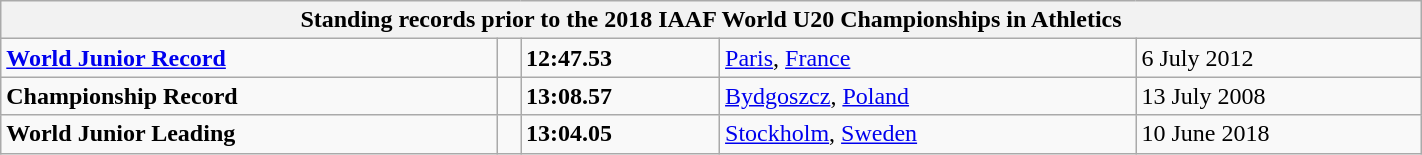<table class="wikitable" width=75%>
<tr>
<th colspan="5">Standing records prior to the 2018 IAAF World U20 Championships in Athletics</th>
</tr>
<tr>
<td><strong><a href='#'>World Junior Record</a></strong></td>
<td></td>
<td><strong>12:47.53</strong></td>
<td><a href='#'>Paris</a>, <a href='#'>France</a></td>
<td>6 July 2012</td>
</tr>
<tr>
<td><strong>Championship Record</strong></td>
<td></td>
<td><strong>13:08.57</strong></td>
<td><a href='#'>Bydgoszcz</a>, <a href='#'>Poland</a></td>
<td>13 July 2008</td>
</tr>
<tr>
<td><strong>World Junior Leading</strong></td>
<td></td>
<td><strong>13:04.05</strong></td>
<td><a href='#'>Stockholm</a>, <a href='#'>Sweden</a></td>
<td>10 June 2018</td>
</tr>
</table>
